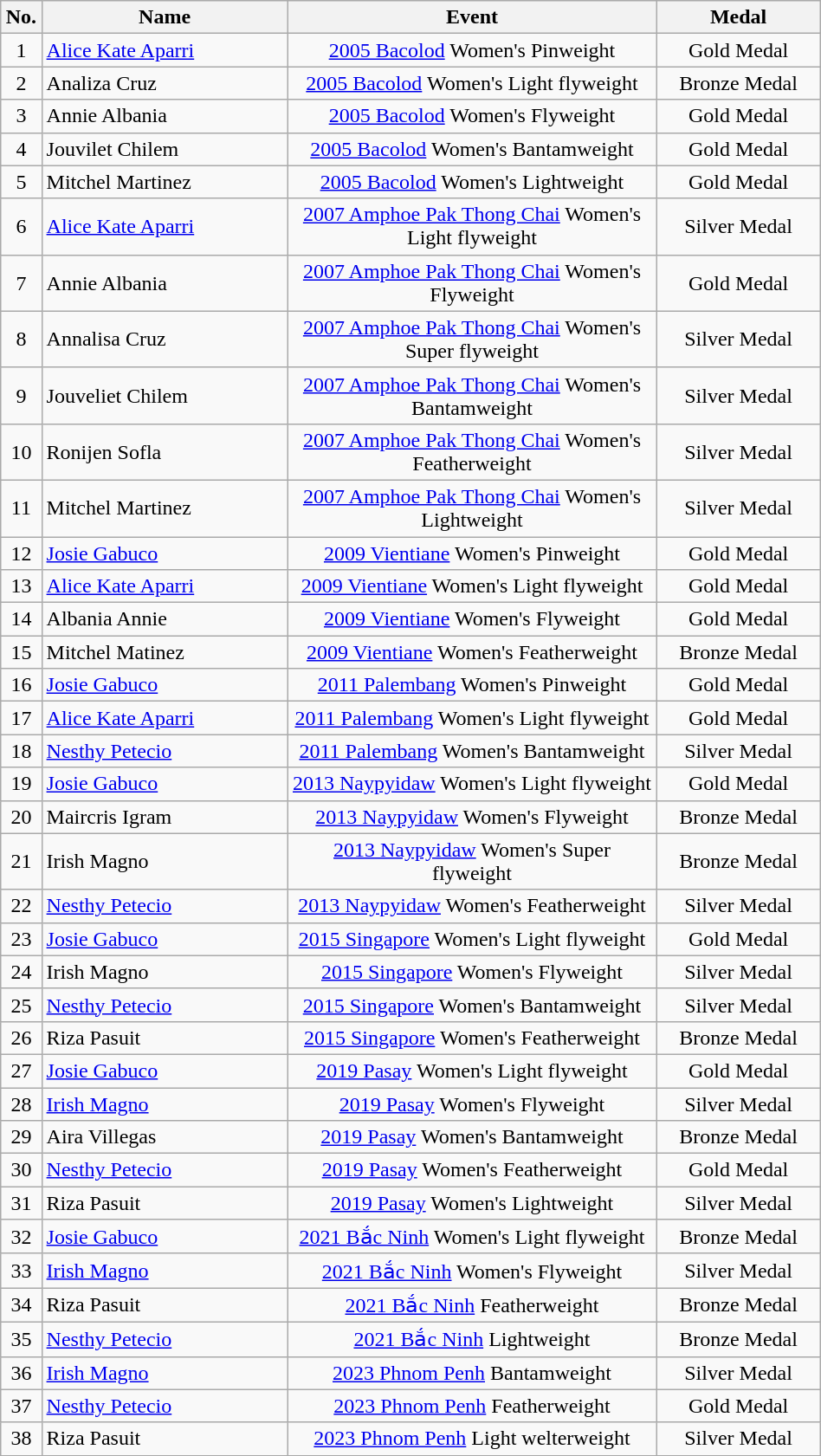<table class="wikitable" width=50%>
<tr>
<th width=05%>No.</th>
<th width=30%>Name</th>
<th width=45%>Event</th>
<th width=20%>Medal</th>
</tr>
<tr align=center>
<td>1</td>
<td align=left><a href='#'>Alice Kate Aparri</a></td>
<td><a href='#'>2005 Bacolod</a> Women's Pinweight</td>
<td> Gold Medal</td>
</tr>
<tr align=center>
<td>2</td>
<td align=left>Analiza Cruz</td>
<td><a href='#'>2005 Bacolod</a> Women's Light flyweight</td>
<td> Bronze Medal</td>
</tr>
<tr align=center>
<td>3</td>
<td align=left>Annie Albania</td>
<td><a href='#'>2005 Bacolod</a> Women's Flyweight</td>
<td> Gold Medal</td>
</tr>
<tr align=center>
<td>4</td>
<td align=left>Jouvilet Chilem</td>
<td><a href='#'>2005 Bacolod</a> Women's Bantamweight</td>
<td> Gold Medal</td>
</tr>
<tr align=center>
<td>5</td>
<td align=left>Mitchel Martinez</td>
<td><a href='#'>2005 Bacolod</a> Women's Lightweight</td>
<td> Gold Medal</td>
</tr>
<tr align=center>
<td>6</td>
<td align=left><a href='#'>Alice Kate Aparri</a></td>
<td><a href='#'>2007 Amphoe Pak Thong Chai</a> Women's Light flyweight</td>
<td> Silver Medal</td>
</tr>
<tr align=center>
<td>7</td>
<td align=left>Annie Albania</td>
<td><a href='#'>2007 Amphoe Pak Thong Chai</a> Women's Flyweight</td>
<td> Gold Medal</td>
</tr>
<tr align=center>
<td>8</td>
<td align=left>Annalisa Cruz</td>
<td><a href='#'>2007 Amphoe Pak Thong Chai</a> Women's Super flyweight</td>
<td> Silver Medal</td>
</tr>
<tr align=center>
<td>9</td>
<td align=left>Jouveliet Chilem</td>
<td><a href='#'>2007 Amphoe Pak Thong Chai</a> Women's Bantamweight</td>
<td> Silver Medal</td>
</tr>
<tr align=center>
<td>10</td>
<td align=left>Ronijen Sofla</td>
<td><a href='#'>2007 Amphoe Pak Thong Chai</a> Women's Featherweight</td>
<td> Silver Medal</td>
</tr>
<tr align=center>
<td>11</td>
<td align=left>Mitchel Martinez</td>
<td><a href='#'>2007 Amphoe Pak Thong Chai</a> Women's Lightweight</td>
<td> Silver Medal</td>
</tr>
<tr align=center>
<td>12</td>
<td align=left><a href='#'>Josie Gabuco</a></td>
<td><a href='#'>2009 Vientiane</a> Women's Pinweight</td>
<td> Gold Medal</td>
</tr>
<tr align=center>
<td>13</td>
<td align=left><a href='#'>Alice Kate Aparri</a></td>
<td><a href='#'>2009 Vientiane</a> Women's Light flyweight</td>
<td> Gold Medal</td>
</tr>
<tr align=center>
<td>14</td>
<td align=left>Albania Annie</td>
<td><a href='#'>2009 Vientiane</a> Women's Flyweight</td>
<td> Gold Medal</td>
</tr>
<tr align=center>
<td>15</td>
<td align=left>Mitchel Matinez</td>
<td><a href='#'>2009 Vientiane</a> Women's Featherweight</td>
<td> Bronze Medal</td>
</tr>
<tr align=center>
<td>16</td>
<td align=left><a href='#'>Josie Gabuco</a></td>
<td><a href='#'>2011 Palembang</a> Women's Pinweight</td>
<td> Gold Medal</td>
</tr>
<tr align=center>
<td>17</td>
<td align=left><a href='#'>Alice Kate Aparri</a></td>
<td><a href='#'>2011 Palembang</a> Women's Light flyweight</td>
<td> Gold Medal</td>
</tr>
<tr align=center>
<td>18</td>
<td align=left><a href='#'>Nesthy Petecio</a></td>
<td><a href='#'>2011 Palembang</a> Women's Bantamweight</td>
<td> Silver Medal</td>
</tr>
<tr align=center>
<td>19</td>
<td align=left><a href='#'>Josie Gabuco</a></td>
<td><a href='#'>2013 Naypyidaw</a> Women's Light flyweight</td>
<td> Gold Medal</td>
</tr>
<tr align=center>
<td>20</td>
<td align=left>Maircris Igram</td>
<td><a href='#'>2013 Naypyidaw</a> Women's Flyweight</td>
<td> Bronze Medal</td>
</tr>
<tr align=center>
<td>21</td>
<td align=left>Irish Magno</td>
<td><a href='#'>2013 Naypyidaw</a> Women's Super flyweight</td>
<td> Bronze Medal</td>
</tr>
<tr align=center>
<td>22</td>
<td align=left><a href='#'>Nesthy Petecio</a></td>
<td><a href='#'>2013 Naypyidaw</a> Women's Featherweight</td>
<td> Silver Medal</td>
</tr>
<tr align=center>
<td>23</td>
<td align=left><a href='#'>Josie Gabuco</a></td>
<td><a href='#'>2015 Singapore</a> Women's Light flyweight</td>
<td> Gold Medal</td>
</tr>
<tr align=center>
<td>24</td>
<td align=left>Irish Magno</td>
<td><a href='#'>2015 Singapore</a> Women's Flyweight</td>
<td> Silver Medal</td>
</tr>
<tr align=center>
<td>25</td>
<td align=left><a href='#'>Nesthy Petecio</a></td>
<td><a href='#'>2015 Singapore</a> Women's Bantamweight</td>
<td> Silver Medal</td>
</tr>
<tr align=center>
<td>26</td>
<td align=left>Riza Pasuit</td>
<td><a href='#'>2015 Singapore</a> Women's Featherweight</td>
<td> Bronze Medal</td>
</tr>
<tr align=center>
<td>27</td>
<td align=left><a href='#'>Josie Gabuco</a></td>
<td><a href='#'>2019 Pasay</a> Women's Light flyweight</td>
<td> Gold Medal</td>
</tr>
<tr align=center>
<td>28</td>
<td align=left><a href='#'>Irish Magno</a></td>
<td><a href='#'>2019 Pasay</a> Women's Flyweight</td>
<td> Silver Medal</td>
</tr>
<tr align=center>
<td>29</td>
<td align=left>Aira Villegas</td>
<td><a href='#'>2019 Pasay</a> Women's Bantamweight</td>
<td> Bronze Medal</td>
</tr>
<tr align=center>
<td>30</td>
<td align=left><a href='#'>Nesthy Petecio</a></td>
<td><a href='#'>2019 Pasay</a> Women's Featherweight</td>
<td> Gold Medal</td>
</tr>
<tr align=center>
<td>31</td>
<td align=left>Riza Pasuit</td>
<td><a href='#'>2019 Pasay</a> Women's Lightweight</td>
<td> Silver Medal</td>
</tr>
<tr align=center>
<td>32</td>
<td align=left><a href='#'>Josie Gabuco</a></td>
<td><a href='#'>2021 Bắc Ninh</a> Women's Light flyweight</td>
<td> Bronze Medal</td>
</tr>
<tr align=center>
<td>33</td>
<td align=left><a href='#'>Irish Magno</a></td>
<td><a href='#'>2021 Bắc Ninh</a> Women's Flyweight</td>
<td> Silver Medal</td>
</tr>
<tr align=center>
<td>34</td>
<td align=left>Riza Pasuit</td>
<td><a href='#'>2021 Bắc Ninh</a> Featherweight</td>
<td> Bronze Medal</td>
</tr>
<tr align=center>
<td>35</td>
<td align=left><a href='#'>Nesthy Petecio</a></td>
<td><a href='#'>2021 Bắc Ninh</a> Lightweight</td>
<td> Bronze Medal</td>
</tr>
<tr align=center>
<td>36</td>
<td align=left><a href='#'>Irish Magno</a></td>
<td><a href='#'>2023 Phnom Penh</a> Bantamweight</td>
<td> Silver Medal</td>
</tr>
<tr align=center>
<td>37</td>
<td align=left><a href='#'>Nesthy Petecio</a></td>
<td><a href='#'>2023 Phnom Penh</a> Featherweight</td>
<td> Gold Medal</td>
</tr>
<tr align=center>
<td>38</td>
<td align=left>Riza Pasuit</td>
<td><a href='#'>2023 Phnom Penh</a> Light welterweight</td>
<td> Silver Medal</td>
</tr>
<tr align=center>
</tr>
</table>
